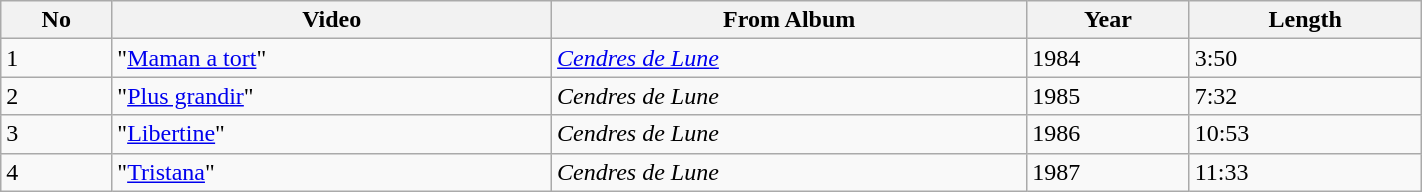<table class="wikitable" width="75%" border="1">
<tr>
<th>No</th>
<th>Video</th>
<th>From Album</th>
<th>Year</th>
<th>Length</th>
</tr>
<tr>
<td>1</td>
<td>"<a href='#'>Maman a tort</a>"</td>
<td><em><a href='#'>Cendres de Lune</a></em></td>
<td>1984</td>
<td>3:50</td>
</tr>
<tr>
<td>2</td>
<td>"<a href='#'>Plus grandir</a>"</td>
<td><em>Cendres de Lune</em></td>
<td>1985</td>
<td>7:32</td>
</tr>
<tr>
<td>3</td>
<td>"<a href='#'>Libertine</a>"</td>
<td><em>Cendres de Lune</em></td>
<td>1986</td>
<td>10:53</td>
</tr>
<tr>
<td>4</td>
<td>"<a href='#'>Tristana</a>"</td>
<td><em>Cendres de Lune</em></td>
<td>1987</td>
<td>11:33</td>
</tr>
</table>
